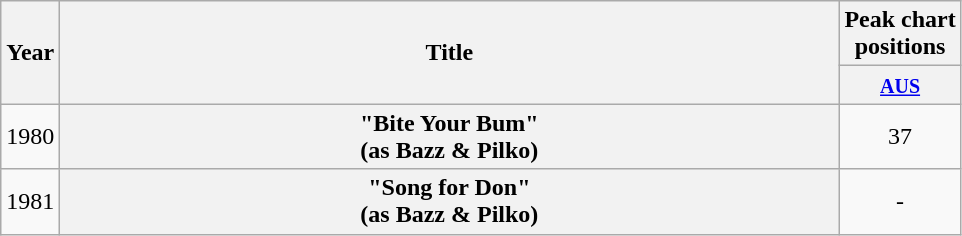<table class="wikitable plainrowheaders" style="text-align:center;" border="1">
<tr>
<th scope="col" rowspan="2">Year</th>
<th scope="col" rowspan="2" style="width:32em;">Title</th>
<th scope="col" colspan="1">Peak chart<br>positions</th>
</tr>
<tr>
<th scope="col" style="text-align:center;"><small><a href='#'>AUS</a></small><br></th>
</tr>
<tr>
<td>1980</td>
<th scope="row">"Bite Your Bum" <br> (as Bazz & Pilko)</th>
<td style="text-align:center;">37</td>
</tr>
<tr>
<td>1981</td>
<th scope="row">"Song for Don" <br> (as Bazz & Pilko)</th>
<td style="text-align:center;">-</td>
</tr>
</table>
